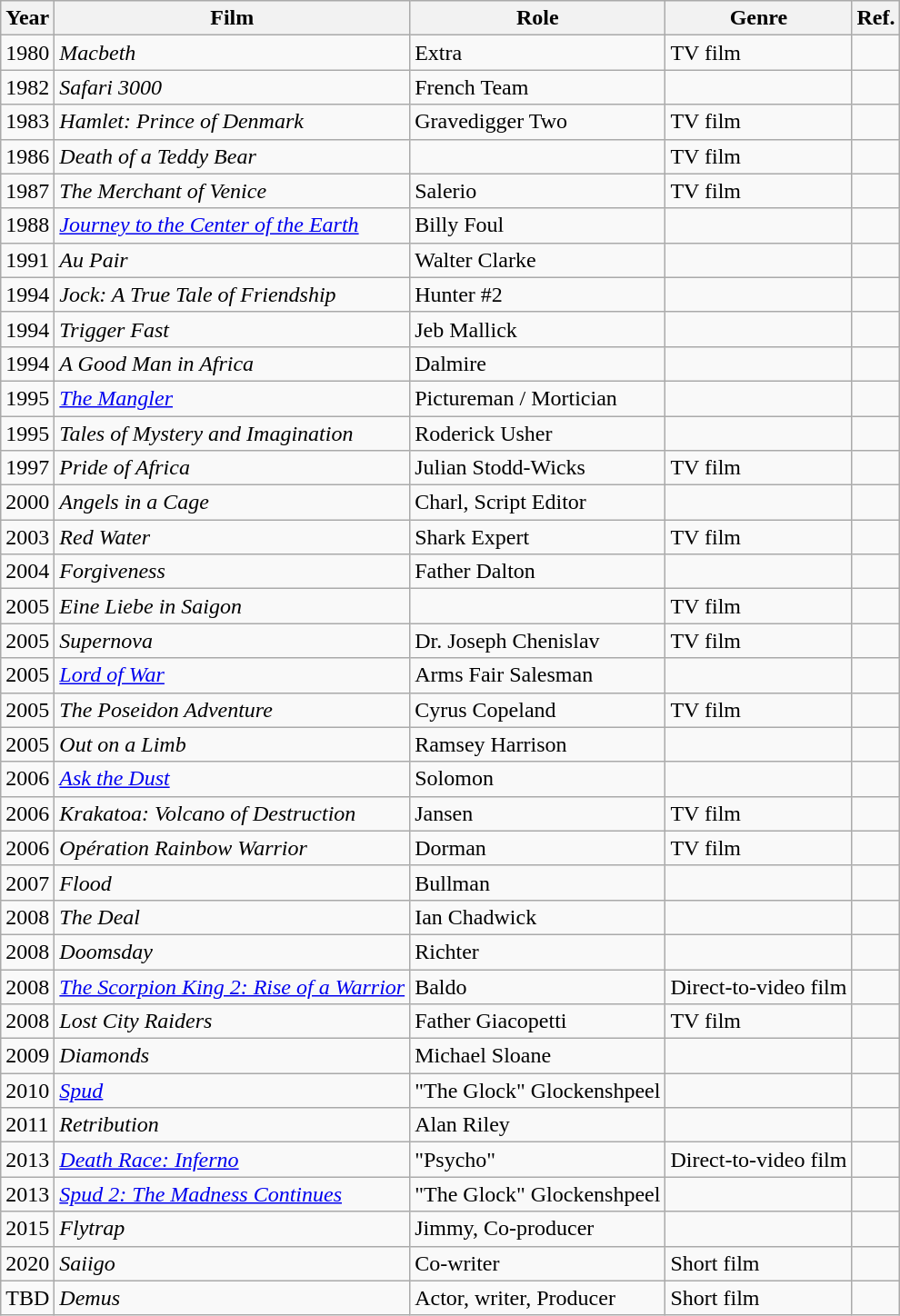<table class="wikitable">
<tr>
<th>Year</th>
<th>Film</th>
<th>Role</th>
<th>Genre</th>
<th>Ref.</th>
</tr>
<tr>
<td>1980</td>
<td><em>Macbeth</em></td>
<td>Extra</td>
<td>TV film</td>
<td></td>
</tr>
<tr>
<td>1982</td>
<td><em>Safari 3000</em></td>
<td>French Team</td>
<td></td>
<td></td>
</tr>
<tr>
<td>1983</td>
<td><em>Hamlet: Prince of Denmark</em></td>
<td>Gravedigger Two</td>
<td>TV film</td>
<td></td>
</tr>
<tr>
<td>1986</td>
<td><em>Death of a Teddy Bear</em></td>
<td></td>
<td>TV film</td>
<td></td>
</tr>
<tr>
<td>1987</td>
<td><em>The Merchant of Venice</em></td>
<td>Salerio</td>
<td>TV film</td>
<td></td>
</tr>
<tr>
<td>1988</td>
<td><em><a href='#'>Journey to the Center of the Earth</a></em></td>
<td>Billy Foul</td>
<td></td>
<td></td>
</tr>
<tr>
<td>1991</td>
<td><em>Au Pair</em></td>
<td>Walter Clarke</td>
<td></td>
<td></td>
</tr>
<tr>
<td>1994</td>
<td><em>Jock: A True Tale of Friendship</em></td>
<td>Hunter #2</td>
<td></td>
<td></td>
</tr>
<tr>
<td>1994</td>
<td><em>Trigger Fast</em></td>
<td>Jeb Mallick</td>
<td></td>
<td></td>
</tr>
<tr>
<td>1994</td>
<td><em>A Good Man in Africa</em></td>
<td>Dalmire</td>
<td></td>
<td></td>
</tr>
<tr>
<td>1995</td>
<td><em><a href='#'>The Mangler</a></em></td>
<td>Pictureman / Mortician</td>
<td></td>
<td></td>
</tr>
<tr>
<td>1995</td>
<td><em>Tales of Mystery and Imagination</em></td>
<td>Roderick Usher</td>
<td></td>
<td></td>
</tr>
<tr>
<td>1997</td>
<td><em>Pride of Africa</em></td>
<td>Julian Stodd-Wicks</td>
<td>TV film</td>
<td></td>
</tr>
<tr>
<td>2000</td>
<td><em>Angels in a Cage</em></td>
<td>Charl, Script Editor</td>
<td></td>
<td></td>
</tr>
<tr>
<td>2003</td>
<td><em>Red Water</em></td>
<td>Shark Expert</td>
<td>TV film</td>
<td></td>
</tr>
<tr>
<td>2004</td>
<td><em>Forgiveness</em></td>
<td>Father Dalton</td>
<td></td>
<td></td>
</tr>
<tr>
<td>2005</td>
<td><em>Eine Liebe in Saigon</em></td>
<td></td>
<td>TV film</td>
<td></td>
</tr>
<tr>
<td>2005</td>
<td><em>Supernova</em></td>
<td>Dr. Joseph Chenislav</td>
<td>TV film</td>
<td></td>
</tr>
<tr>
<td>2005</td>
<td><em><a href='#'>Lord of War</a></em></td>
<td>Arms Fair Salesman</td>
<td></td>
<td></td>
</tr>
<tr>
<td>2005</td>
<td><em>The Poseidon Adventure</em></td>
<td>Cyrus Copeland</td>
<td>TV film</td>
<td></td>
</tr>
<tr>
<td>2005</td>
<td><em>Out on a Limb</em></td>
<td>Ramsey Harrison</td>
<td></td>
<td></td>
</tr>
<tr>
<td>2006</td>
<td><em><a href='#'>Ask the Dust</a></em></td>
<td>Solomon</td>
<td></td>
<td></td>
</tr>
<tr>
<td>2006</td>
<td><em>Krakatoa: Volcano of Destruction</em></td>
<td>Jansen</td>
<td>TV film</td>
<td></td>
</tr>
<tr>
<td>2006</td>
<td><em>Opération Rainbow Warrior</em></td>
<td>Dorman</td>
<td>TV film</td>
<td></td>
</tr>
<tr>
<td>2007</td>
<td><em>Flood</em></td>
<td>Bullman</td>
<td></td>
<td></td>
</tr>
<tr>
<td>2008</td>
<td><em>The Deal</em></td>
<td>Ian Chadwick</td>
<td></td>
<td></td>
</tr>
<tr>
<td>2008</td>
<td><em>Doomsday</em></td>
<td>Richter</td>
<td></td>
<td></td>
</tr>
<tr>
<td>2008</td>
<td><em><a href='#'>The Scorpion King 2: Rise of a Warrior</a></em></td>
<td>Baldo</td>
<td>Direct-to-video film</td>
<td></td>
</tr>
<tr>
<td>2008</td>
<td><em>Lost City Raiders</em></td>
<td>Father Giacopetti</td>
<td>TV film</td>
<td></td>
</tr>
<tr>
<td>2009</td>
<td><em>Diamonds</em></td>
<td>Michael Sloane</td>
<td></td>
<td></td>
</tr>
<tr>
<td>2010</td>
<td><em><a href='#'>Spud</a></em></td>
<td>"The Glock" Glockenshpeel</td>
<td></td>
<td></td>
</tr>
<tr>
<td>2011</td>
<td><em>Retribution</em></td>
<td>Alan Riley</td>
<td></td>
<td></td>
</tr>
<tr>
<td>2013</td>
<td><em><a href='#'>Death Race: Inferno</a></em></td>
<td>"Psycho"</td>
<td>Direct-to-video film</td>
<td></td>
</tr>
<tr>
<td>2013</td>
<td><em><a href='#'>Spud 2: The Madness Continues</a></em></td>
<td>"The Glock" Glockenshpeel</td>
<td></td>
<td></td>
</tr>
<tr>
<td>2015</td>
<td><em>Flytrap</em></td>
<td>Jimmy, Co-producer</td>
<td></td>
<td></td>
</tr>
<tr>
<td>2020</td>
<td><em>Saiigo</em></td>
<td>Co-writer</td>
<td>Short film</td>
<td></td>
</tr>
<tr>
<td>TBD</td>
<td><em>Demus</em></td>
<td>Actor, writer, Producer</td>
<td>Short film</td>
<td></td>
</tr>
</table>
